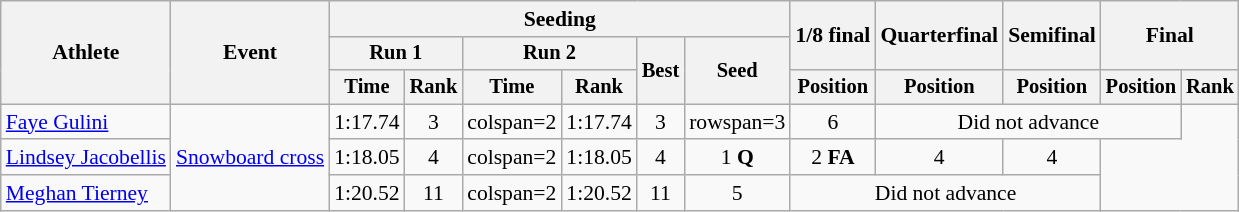<table class=wikitable style=font-size:90%;text-align:center>
<tr>
<th rowspan=3>Athlete</th>
<th rowspan=3>Event</th>
<th colspan=6>Seeding</th>
<th rowspan=2>1/8 final</th>
<th rowspan=2>Quarterfinal</th>
<th rowspan=2>Semifinal</th>
<th rowspan=2 colspan=2>Final</th>
</tr>
<tr style=font-size:95%>
<th colspan=2>Run 1</th>
<th colspan=2>Run 2</th>
<th rowspan=2>Best</th>
<th rowspan=2>Seed</th>
</tr>
<tr style=font-size:95%>
<th>Time</th>
<th>Rank</th>
<th>Time</th>
<th>Rank</th>
<th>Position</th>
<th>Position</th>
<th>Position</th>
<th>Position</th>
<th>Rank</th>
</tr>
<tr>
<td align=left><a href='#'>Faye Gulini</a></td>
<td style="text-align:left;" rowspan="3"><a href='#'>Snowboard cross</a></td>
<td>1:17.74</td>
<td>3</td>
<td>colspan=2 </td>
<td>1:17.74</td>
<td>3</td>
<td>rowspan=3 </td>
<td>6</td>
<td colspan=3>Did not advance</td>
</tr>
<tr>
<td align=left><a href='#'>Lindsey Jacobellis</a></td>
<td>1:18.05</td>
<td>4</td>
<td>colspan=2 </td>
<td>1:18.05</td>
<td>4</td>
<td>1 <strong>Q</strong></td>
<td>2 <strong>FA</strong></td>
<td>4</td>
<td>4</td>
</tr>
<tr>
<td align=left><a href='#'>Meghan Tierney</a></td>
<td>1:20.52</td>
<td>11</td>
<td>colspan=2 </td>
<td>1:20.52</td>
<td>11</td>
<td>5</td>
<td colspan=3>Did not advance</td>
</tr>
</table>
